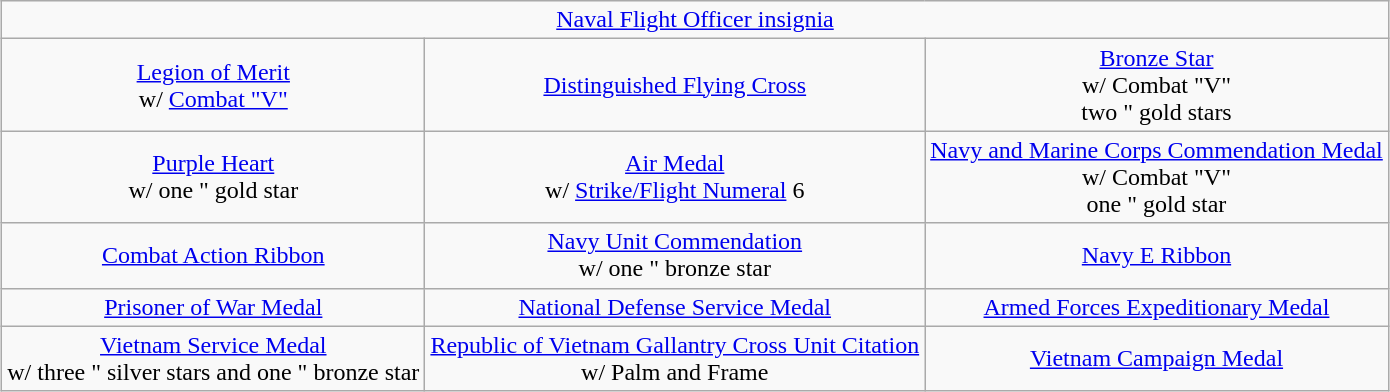<table class="wikitable" style="margin:1em auto; text-align:center;">
<tr>
<td colspan="3"><a href='#'>Naval Flight Officer insignia</a></td>
</tr>
<tr>
<td><a href='#'>Legion of Merit</a><br>w/ <a href='#'>Combat "V"</a></td>
<td><a href='#'>Distinguished Flying Cross</a></td>
<td><a href='#'>Bronze Star</a><br>w/ Combat "V"<br>two " gold stars</td>
</tr>
<tr>
<td><a href='#'>Purple Heart</a><br>w/ one " gold star</td>
<td><a href='#'>Air Medal</a><br>w/ <a href='#'>Strike/Flight Numeral</a> 6</td>
<td><a href='#'>Navy and Marine Corps Commendation Medal</a><br>w/ Combat "V"<br>one " gold star</td>
</tr>
<tr>
<td><a href='#'>Combat Action Ribbon</a></td>
<td><a href='#'>Navy Unit Commendation</a><br>w/ one " bronze star</td>
<td><a href='#'>Navy E Ribbon</a></td>
</tr>
<tr>
<td><a href='#'>Prisoner of War Medal</a></td>
<td><a href='#'>National Defense Service Medal</a></td>
<td><a href='#'>Armed Forces Expeditionary Medal</a></td>
</tr>
<tr>
<td><a href='#'>Vietnam Service Medal</a><br>w/ three " silver stars and one " bronze star</td>
<td><a href='#'>Republic of Vietnam Gallantry Cross Unit Citation</a><br>w/ Palm and Frame</td>
<td><a href='#'>Vietnam Campaign Medal</a></td>
</tr>
</table>
